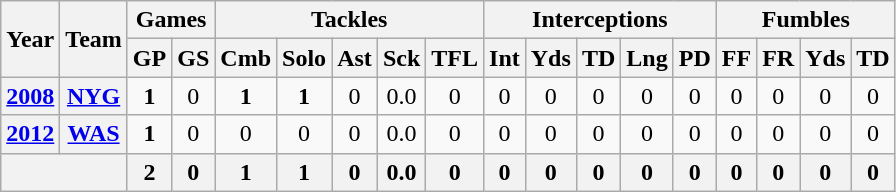<table class="wikitable" style="text-align:center">
<tr>
<th rowspan="2">Year</th>
<th rowspan="2">Team</th>
<th colspan="2">Games</th>
<th colspan="5">Tackles</th>
<th colspan="5">Interceptions</th>
<th colspan="4">Fumbles</th>
</tr>
<tr>
<th>GP</th>
<th>GS</th>
<th>Cmb</th>
<th>Solo</th>
<th>Ast</th>
<th>Sck</th>
<th>TFL</th>
<th>Int</th>
<th>Yds</th>
<th>TD</th>
<th>Lng</th>
<th>PD</th>
<th>FF</th>
<th>FR</th>
<th>Yds</th>
<th>TD</th>
</tr>
<tr>
<th><a href='#'>2008</a></th>
<th><a href='#'>NYG</a></th>
<td><strong>1</strong></td>
<td>0</td>
<td><strong>1</strong></td>
<td><strong>1</strong></td>
<td>0</td>
<td>0.0</td>
<td>0</td>
<td>0</td>
<td>0</td>
<td>0</td>
<td>0</td>
<td>0</td>
<td>0</td>
<td>0</td>
<td>0</td>
<td>0</td>
</tr>
<tr>
<th><a href='#'>2012</a></th>
<th><a href='#'>WAS</a></th>
<td><strong>1</strong></td>
<td>0</td>
<td>0</td>
<td>0</td>
<td>0</td>
<td>0.0</td>
<td>0</td>
<td>0</td>
<td>0</td>
<td>0</td>
<td>0</td>
<td>0</td>
<td>0</td>
<td>0</td>
<td>0</td>
<td>0</td>
</tr>
<tr>
<th colspan="2"></th>
<th>2</th>
<th>0</th>
<th>1</th>
<th>1</th>
<th>0</th>
<th>0.0</th>
<th>0</th>
<th>0</th>
<th>0</th>
<th>0</th>
<th>0</th>
<th>0</th>
<th>0</th>
<th>0</th>
<th>0</th>
<th>0</th>
</tr>
</table>
